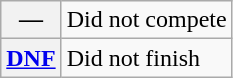<table class="wikitable">
<tr>
<th scope="row">—</th>
<td>Did not compete</td>
</tr>
<tr>
<th scope="row"><a href='#'>DNF</a></th>
<td>Did not finish</td>
</tr>
</table>
